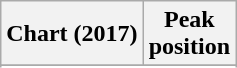<table class="wikitable plainrowheaders">
<tr>
<th>Chart (2017)</th>
<th>Peak<br>position</th>
</tr>
<tr>
</tr>
<tr>
</tr>
<tr>
</tr>
<tr>
</tr>
</table>
